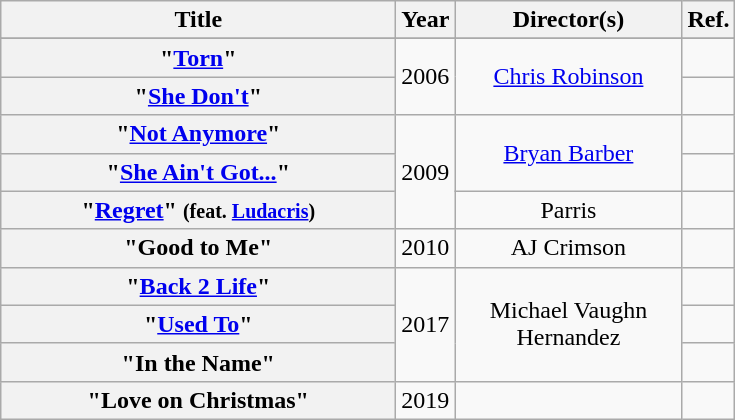<table class="wikitable plainrowheaders" style="text-align:center;">
<tr>
<th scope="col" style="width:16em;">Title</th>
<th scope="col">Year</th>
<th scope="col" style="width:9em;">Director(s)</th>
<th scope="col">Ref.</th>
</tr>
<tr>
</tr>
<tr>
<th scope="row">"<a href='#'>Torn</a>"</th>
<td rowspan="2" style="text-align:center;">2006</td>
<td rowspan="2"><a href='#'>Chris Robinson</a></td>
<td></td>
</tr>
<tr>
<th scope="row">"<a href='#'>She Don't</a>"</th>
<td></td>
</tr>
<tr>
<th scope="row">"<a href='#'>Not Anymore</a>"</th>
<td rowspan="3" style="text-align:center;">2009</td>
<td rowspan="2"><a href='#'>Bryan Barber</a></td>
<td></td>
</tr>
<tr>
<th scope="row">"<a href='#'>She Ain't Got...</a>"</th>
<td></td>
</tr>
<tr>
<th scope="row">"<a href='#'>Regret</a>" <small>(feat. <a href='#'>Ludacris</a>)</small></th>
<td>Parris</td>
<td></td>
</tr>
<tr>
<th scope="row">"Good to Me"</th>
<td style="text-align:center;">2010</td>
<td>AJ Crimson</td>
<td></td>
</tr>
<tr>
<th scope="row">"<a href='#'>Back 2 Life</a>"</th>
<td style="text-align:center;" rowspan="3">2017</td>
<td rowspan="3">Michael Vaughn Hernandez</td>
<td></td>
</tr>
<tr>
<th scope="row">"<a href='#'>Used To</a>"</th>
<td></td>
</tr>
<tr>
<th scope="row">"In the Name"</th>
<td></td>
</tr>
<tr>
<th scope="row">"Love on Christmas"</th>
<td>2019</td>
<td></td>
</tr>
</table>
